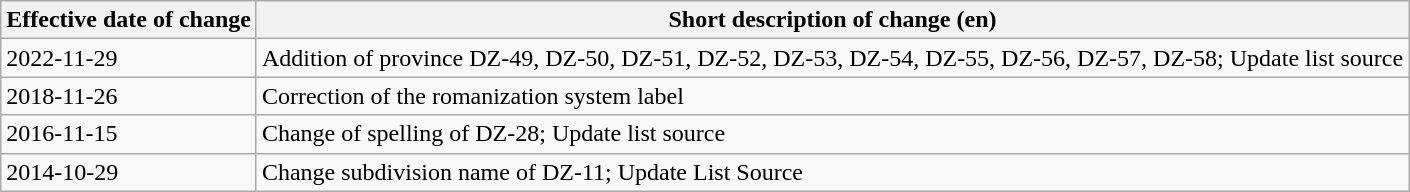<table class="wikitable">
<tr>
<th>Effective date of change</th>
<th>Short description of change (en)</th>
</tr>
<tr>
<td>2022-11-29</td>
<td>Addition of province DZ-49, DZ-50, DZ-51, DZ-52, DZ-53, DZ-54, DZ-55, DZ-56, DZ-57, DZ-58; Update list source</td>
</tr>
<tr>
<td>2018-11-26</td>
<td>Correction of the romanization system label</td>
</tr>
<tr>
<td>2016-11-15</td>
<td>Change of spelling of DZ-28; Update list source</td>
</tr>
<tr>
<td>2014-10-29</td>
<td>Change subdivision name of DZ-11; Update List Source</td>
</tr>
</table>
